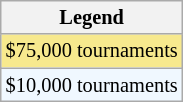<table class="wikitable" style="font-size:85%">
<tr>
<th>Legend</th>
</tr>
<tr style="background:#f7e98e;">
<td>$75,000 tournaments</td>
</tr>
<tr style="background:#f0f8ff;">
<td>$10,000 tournaments</td>
</tr>
</table>
